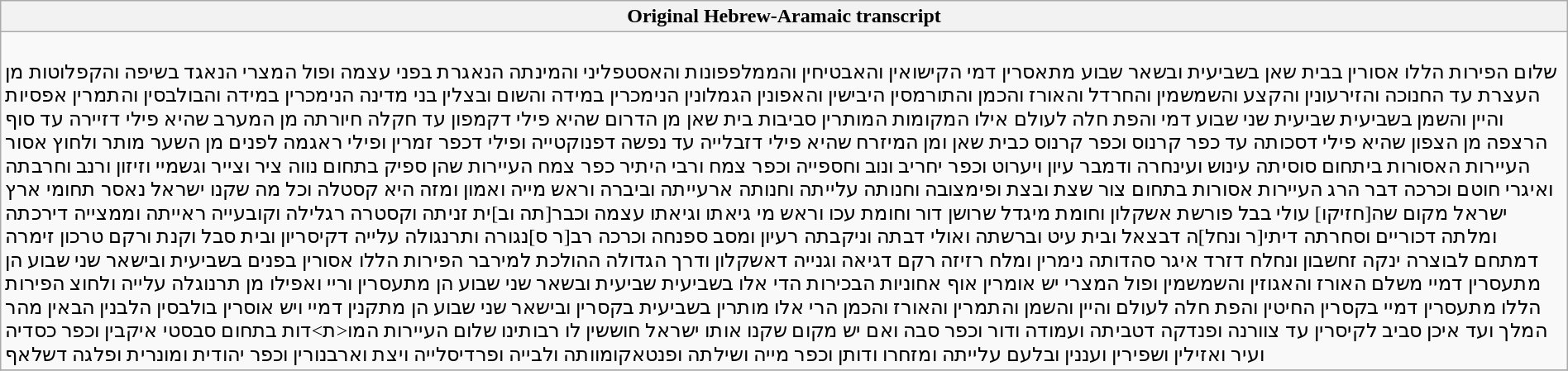<table class="wikitable collapsible collapsed" style="width:100%">
<tr>
<th>Original Hebrew-Aramaic transcript</th>
</tr>
<tr>
<td><br>שלום הפירות הללו אסורין בבית שאן בשביעית ובשאר שבוע מתאסרין דמי הקישואין והאבטיחין והממלפפונות והאסטפליני והמינתה הנאגרת בפני עצמה ופול המצרי הנאגד בשיפה והקפלוטות מן העצרת עד החנוכה והזירעונין והקצע והשמשמין והחרדל והאורז והכמן והתורמסין היבישין והאפונין הגמלונין הנימכרין במידה והשום ובצלין בני מדינה הנימכרין במידה והבולבסין והתמרין אפסיות והיין והשמן בשביעית שביעית שני שבוע דמי והפת חלה לעולם אילו המקומות המותרין סביבות בית שאן מן הדרום שהיא פילי דקמפון עד חקלה חיורתה מן המערב שהיא פילי דזיירה עד סוף הרצפה מן הצפון שהיא פילי דסכותה עד כפר קרנוס וכפר קרנוס כבית שאן ומן המיזרח שהיא פילי דזבלייה עד נפשה דפנוקטייה ופילי דכפר זמרין ופילי ראגמה לפנים מן השער מותר ולחוץ אסור העיירות האסורות ביתחום סוסיתה עינוש ועינחרה ודמבר עיון ויערוט וכפר יחריב ונוב וחספייה וכפר צמח ורבי היתיר כפר צמח העיירות שהן ספיק בתחום נווה ציר וצייר וגשמיי וזיזון ורנב וחרבתה ואיגרי חוטם וכרכה דבר הרג העיירות אסורות בתחום צור שצת ובצת ופימצובה וחנותה עלייתה וחנותה ארעייתה וביברה וראש מייה ואמון ומזה היא קסטלה וכל מה שקנו ישראל נאסר תחומי ארץ ישראל מקום שה[חזיקו] עולי בבל פורשת אשקלון וחומת מיגדל שרושן דור וחומת עכו וראש מי גיאתו וגיאתו עצמה וכבר[תה וב]ית זניתה וקסטרה רגלילה וקובעייה ראייתה וממצייה דירכתה ומלתה דכוריים וסחרתה דיתי[ר ונחל]ה דבצאל ובית עיט וברשתה ואולי דבתה וניקבתה רעיון ומסב ספנחה וכרכה רב[ר ס]נגורה ותרנגולה עלייה דקיסריון ובית סבל וקנת ורקם טרכון זימרה דמתחם לבוצרה ינקה זחשבון ונחלח דזרד איגר סהדותה נימרין ומלח רזיזה רקם דגיאה וגנייה דאשקלון ודרך הגדולה ההולכת למירבר הפירות הללו אסורין בפנים בשביעית ובישאר שני שבוע הן מתעסרין דמיי משלם האורז והאגוזין והשמשמין ופול המצרי יש אומרין אוף אחוניות הבכירות הדי אלו בשביעית שביעית ובשאר שני שבוע הן מתעסרין וריי ואפילו מן תרנוגלה עלייה ולחוצ הפירות הללו מתעסרין דמיי בקסרין החיטין והפת חלה לעולם והיין והשמן והתמרין והאורז והכמן הרי אלו מותרין בשביעית בקסרין ובישאר שני שבוע הן מתקנין דמיי ויש אוסרין בולבסין הלבנין הבאין מהר המלך ועד איכן סביב לקיסרין עד צוורנה ופנדקה דטביתה ועמודה ודור וכפר סבה ואם יש מקום שקנו אותו ישראל חוששין לו רבותינו שלום העיירות המו<ת>דות בתחום סבסטי איקבין וכפר כסדיה ועיר ואזילין ושפירין ועננין ובלעם עלייתה ומזחרו ודותן וכפר מייה ושילתה ופנטאקומוותה ולבייה ופרדיסלייה ויצת וארבנורין וכפר יהודית ומונרית ופלגה דשלאף</td>
</tr>
<tr>
</tr>
</table>
